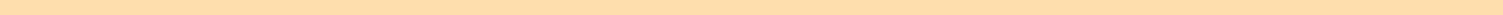<table>
<tr>
<td bgcolor=FFDEAD width=1000 height=8></td>
</tr>
</table>
